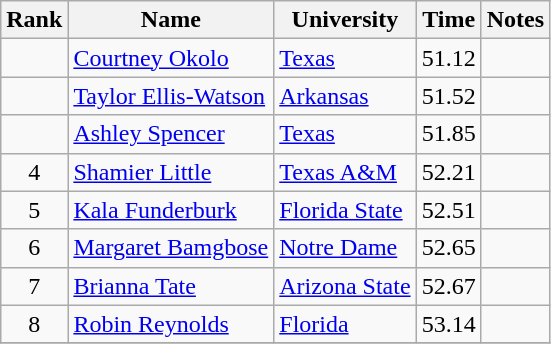<table class="wikitable sortable" style="text-align:center">
<tr>
<th>Rank</th>
<th>Name</th>
<th>University</th>
<th>Time</th>
<th>Notes</th>
</tr>
<tr>
<td></td>
<td align=left><a href='#'>Courtney Okolo</a></td>
<td align=left><a href='#'>Texas</a></td>
<td>51.12</td>
<td></td>
</tr>
<tr>
<td></td>
<td align=left><a href='#'>Taylor Ellis-Watson</a></td>
<td align=left><a href='#'>Arkansas</a></td>
<td>51.52</td>
<td></td>
</tr>
<tr>
<td></td>
<td align=left><a href='#'>Ashley Spencer</a></td>
<td align=left><a href='#'>Texas</a></td>
<td>51.85</td>
<td></td>
</tr>
<tr>
<td>4</td>
<td align=left><a href='#'>Shamier Little</a></td>
<td align=left><a href='#'>Texas A&M</a></td>
<td>52.21</td>
<td></td>
</tr>
<tr>
<td>5</td>
<td align=left><a href='#'>Kala Funderburk</a></td>
<td align=left><a href='#'>Florida State</a></td>
<td>52.51</td>
<td></td>
</tr>
<tr>
<td>6</td>
<td align=left><a href='#'>Margaret Bamgbose</a> </td>
<td align=left><a href='#'>Notre Dame</a></td>
<td>52.65</td>
<td></td>
</tr>
<tr>
<td>7</td>
<td align=left><a href='#'>Brianna Tate</a></td>
<td align=left><a href='#'>Arizona State</a></td>
<td>52.67</td>
<td></td>
</tr>
<tr>
<td>8</td>
<td align=left><a href='#'>Robin Reynolds</a></td>
<td align=left><a href='#'>Florida</a></td>
<td>53.14</td>
<td></td>
</tr>
<tr>
</tr>
</table>
